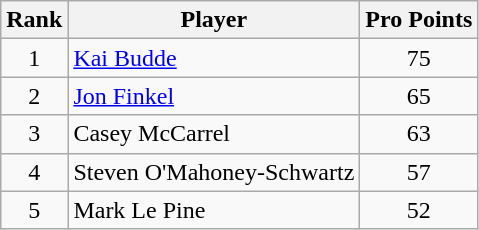<table class="wikitable">
<tr>
<th>Rank</th>
<th>Player</th>
<th>Pro Points</th>
</tr>
<tr>
<td align=center>1</td>
<td> <a href='#'>Kai Budde</a></td>
<td align=center>75</td>
</tr>
<tr>
<td align=center>2</td>
<td> <a href='#'>Jon Finkel</a></td>
<td align=center>65</td>
</tr>
<tr>
<td align=center>3</td>
<td> Casey McCarrel</td>
<td align=center>63</td>
</tr>
<tr>
<td align=center>4</td>
<td> Steven O'Mahoney-Schwartz</td>
<td align=center>57</td>
</tr>
<tr>
<td align=center>5</td>
<td> Mark Le Pine</td>
<td align=center>52</td>
</tr>
</table>
